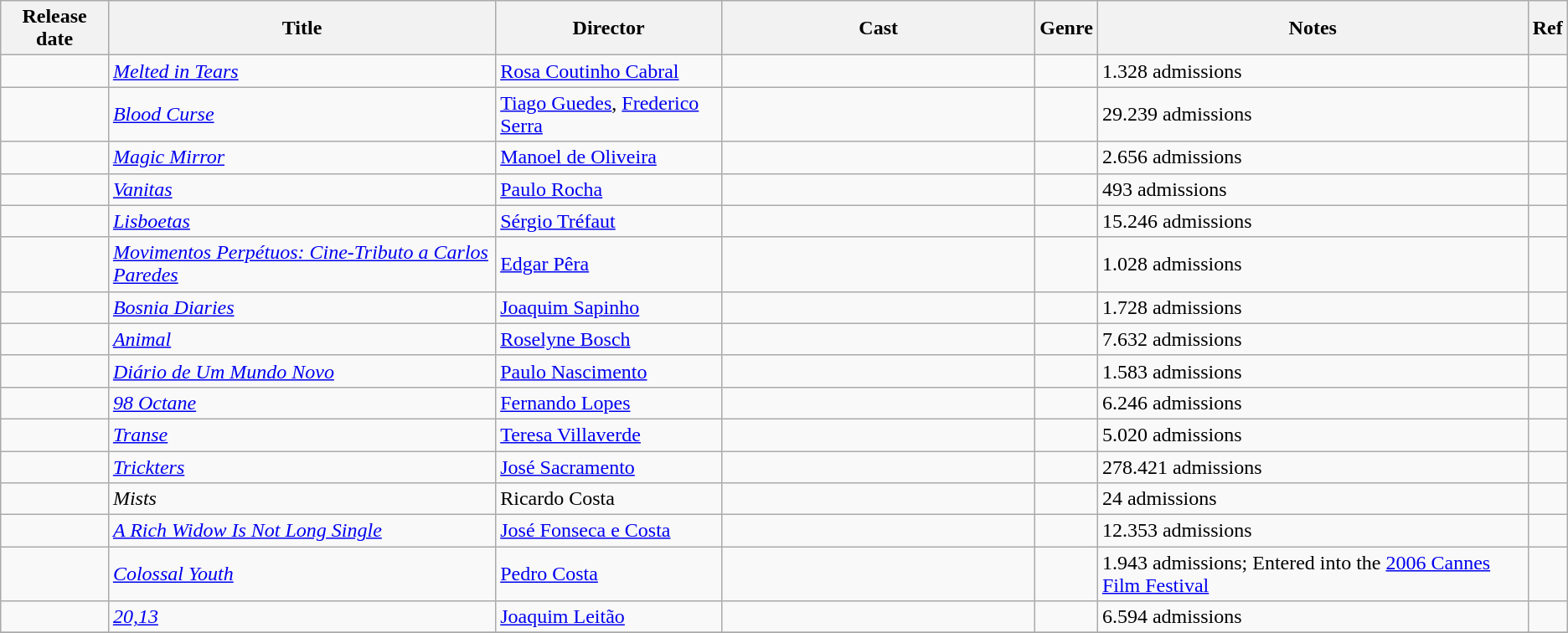<table class="wikitable sortable">
<tr>
<th>Release date</th>
<th>Title</th>
<th>Director</th>
<th style="width:20%;">Cast</th>
<th>Genre</th>
<th>Notes</th>
<th>Ref</th>
</tr>
<tr>
<td></td>
<td><em><a href='#'>Melted in Tears</a></em></td>
<td><a href='#'>Rosa Coutinho Cabral</a></td>
<td></td>
<td></td>
<td>1.328 admissions</td>
<td></td>
</tr>
<tr>
<td></td>
<td><em><a href='#'>Blood Curse</a></em></td>
<td><a href='#'>Tiago Guedes</a>, <a href='#'>Frederico Serra</a></td>
<td></td>
<td></td>
<td>29.239 admissions</td>
<td></td>
</tr>
<tr>
<td></td>
<td><em><a href='#'>Magic Mirror</a></em></td>
<td><a href='#'>Manoel de Oliveira</a></td>
<td></td>
<td></td>
<td>2.656 admissions</td>
<td></td>
</tr>
<tr>
<td></td>
<td><em><a href='#'>Vanitas</a></em></td>
<td><a href='#'>Paulo Rocha</a></td>
<td></td>
<td></td>
<td>493 admissions</td>
<td></td>
</tr>
<tr>
<td></td>
<td><em><a href='#'>Lisboetas</a></em></td>
<td><a href='#'>Sérgio Tréfaut</a></td>
<td></td>
<td></td>
<td>15.246 admissions</td>
<td></td>
</tr>
<tr>
<td></td>
<td><em><a href='#'>Movimentos Perpétuos: Cine-Tributo a Carlos Paredes</a></em></td>
<td><a href='#'>Edgar Pêra</a></td>
<td></td>
<td></td>
<td>1.028 admissions</td>
<td></td>
</tr>
<tr>
<td></td>
<td><em><a href='#'>Bosnia Diaries</a></em></td>
<td><a href='#'>Joaquim Sapinho</a></td>
<td></td>
<td></td>
<td>1.728 admissions</td>
<td></td>
</tr>
<tr>
<td></td>
<td><em><a href='#'>Animal</a></em></td>
<td><a href='#'>Roselyne Bosch</a></td>
<td></td>
<td></td>
<td>7.632 admissions</td>
<td></td>
</tr>
<tr>
<td></td>
<td><em><a href='#'>Diário de Um Mundo Novo</a></em></td>
<td><a href='#'>Paulo Nascimento</a></td>
<td></td>
<td></td>
<td>1.583 admissions</td>
<td></td>
</tr>
<tr>
<td></td>
<td><em><a href='#'>98 Octane</a></em></td>
<td><a href='#'>Fernando Lopes</a></td>
<td></td>
<td></td>
<td>6.246 admissions</td>
<td></td>
</tr>
<tr>
<td></td>
<td><em><a href='#'>Transe</a></em></td>
<td><a href='#'>Teresa Villaverde</a></td>
<td></td>
<td></td>
<td>5.020 admissions</td>
<td></td>
</tr>
<tr>
<td></td>
<td><em><a href='#'>Trickters</a></em></td>
<td><a href='#'>José Sacramento</a></td>
<td></td>
<td></td>
<td>278.421 admissions</td>
<td></td>
</tr>
<tr>
<td></td>
<td><em>Mists</em></td>
<td>Ricardo Costa</td>
<td></td>
<td></td>
<td>24 admissions</td>
<td></td>
</tr>
<tr>
<td></td>
<td><em><a href='#'>A Rich Widow Is Not Long Single</a></em></td>
<td><a href='#'>José Fonseca e Costa</a></td>
<td></td>
<td></td>
<td>12.353 admissions</td>
<td></td>
</tr>
<tr>
<td></td>
<td><em><a href='#'>Colossal Youth</a></em></td>
<td><a href='#'>Pedro Costa</a></td>
<td></td>
<td></td>
<td>1.943 admissions; Entered into the <a href='#'>2006 Cannes Film Festival</a></td>
<td></td>
</tr>
<tr>
<td></td>
<td><em><a href='#'>20,13</a></em></td>
<td><a href='#'>Joaquim Leitão</a></td>
<td></td>
<td></td>
<td>6.594 admissions</td>
<td></td>
</tr>
<tr>
</tr>
</table>
